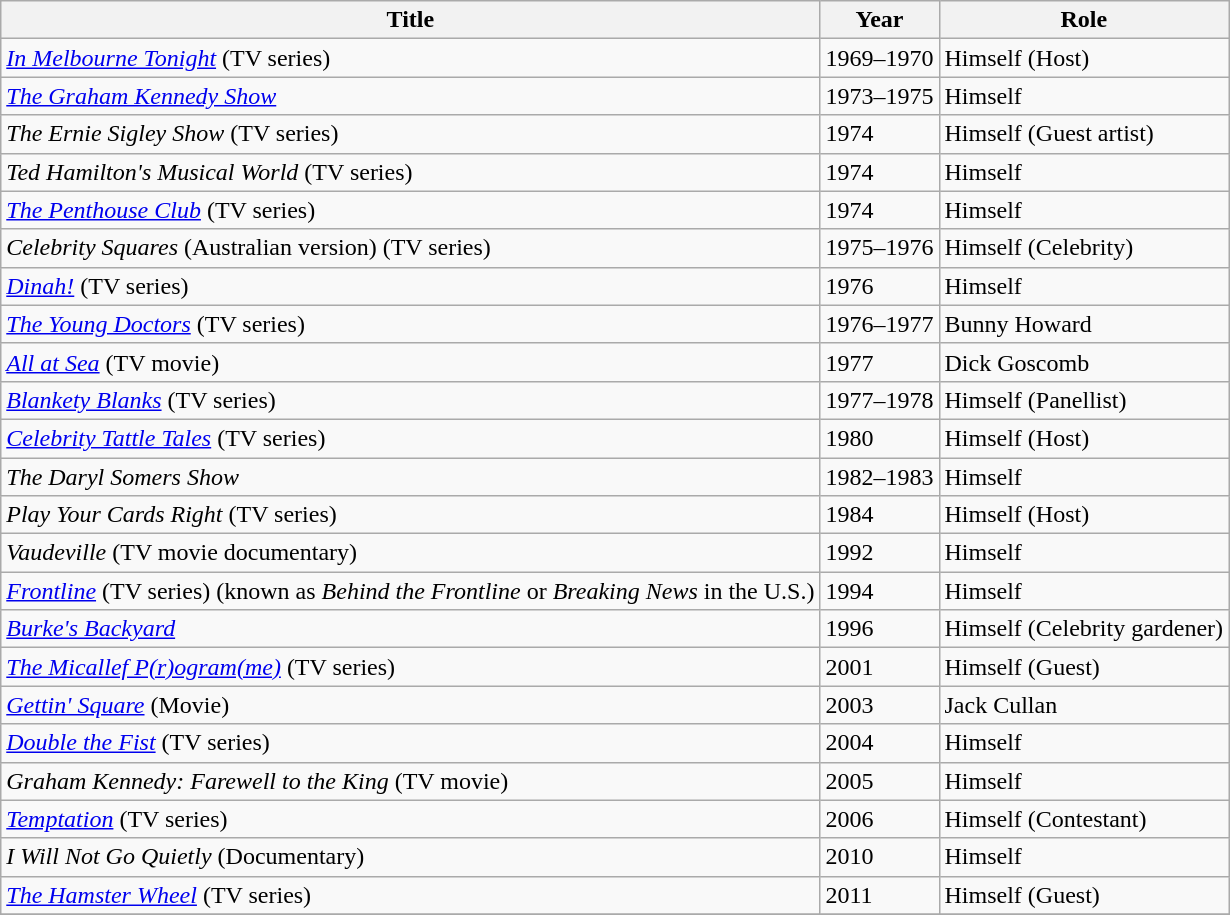<table class="wikitable">
<tr>
<th>Title</th>
<th>Year</th>
<th>Role</th>
</tr>
<tr>
<td><em><a href='#'>In Melbourne Tonight</a></em> (TV series)</td>
<td>1969–1970</td>
<td>Himself (Host)</td>
</tr>
<tr>
<td><em><a href='#'>The Graham Kennedy Show</a></em></td>
<td>1973–1975</td>
<td>Himself</td>
</tr>
<tr>
<td><em>The Ernie Sigley Show</em> (TV series)</td>
<td>1974</td>
<td>Himself (Guest artist)</td>
</tr>
<tr>
<td><em>Ted Hamilton's Musical World</em> (TV series)</td>
<td>1974</td>
<td>Himself</td>
</tr>
<tr>
<td><em><a href='#'>The Penthouse Club</a></em> (TV series)</td>
<td>1974</td>
<td>Himself</td>
</tr>
<tr>
<td><em>Celebrity Squares</em> (Australian version) (TV series)</td>
<td>1975–1976</td>
<td>Himself (Celebrity)</td>
</tr>
<tr>
<td><em><a href='#'>Dinah!</a></em> (TV series)</td>
<td>1976</td>
<td>Himself</td>
</tr>
<tr>
<td><em><a href='#'>The Young Doctors</a></em>  (TV series)</td>
<td>1976–1977</td>
<td>Bunny Howard</td>
</tr>
<tr>
<td><em><a href='#'>All at Sea</a></em> (TV movie)</td>
<td>1977</td>
<td>Dick Goscomb</td>
</tr>
<tr>
<td><em><a href='#'>Blankety Blanks</a></em> (TV series)</td>
<td>1977–1978</td>
<td>Himself (Panellist)</td>
</tr>
<tr>
<td><em><a href='#'>Celebrity Tattle Tales</a></em> (TV series)</td>
<td>1980</td>
<td>Himself (Host)</td>
</tr>
<tr>
<td><em>The Daryl Somers Show</em></td>
<td>1982–1983</td>
<td>Himself</td>
</tr>
<tr>
<td><em>Play Your Cards Right</em> (TV series)</td>
<td>1984</td>
<td>Himself (Host)</td>
</tr>
<tr>
<td><em>Vaudeville</em> (TV movie documentary)</td>
<td>1992</td>
<td>Himself</td>
</tr>
<tr>
<td><em><a href='#'>Frontline</a></em> (TV series) (known as <em>Behind the Frontline</em> or <em>Breaking News</em> in the U.S.)</td>
<td>1994</td>
<td>Himself</td>
</tr>
<tr>
<td><em><a href='#'>Burke's Backyard</a></em></td>
<td>1996</td>
<td>Himself (Celebrity gardener)</td>
</tr>
<tr>
<td><em><a href='#'>The Micallef P(r)ogram(me)</a></em> (TV series)</td>
<td>2001</td>
<td>Himself (Guest)</td>
</tr>
<tr>
<td><em><a href='#'>Gettin' Square</a></em> (Movie)</td>
<td>2003</td>
<td>Jack Cullan</td>
</tr>
<tr>
<td><em><a href='#'>Double the Fist</a></em> (TV series)</td>
<td>2004</td>
<td>Himself</td>
</tr>
<tr>
<td><em>Graham Kennedy: Farewell to the King</em> (TV movie)</td>
<td>2005</td>
<td>Himself</td>
</tr>
<tr>
<td><em><a href='#'>Temptation</a></em> (TV series)</td>
<td>2006</td>
<td>Himself (Contestant)</td>
</tr>
<tr>
<td><em>I Will Not Go Quietly</em> (Documentary)</td>
<td>2010</td>
<td>Himself</td>
</tr>
<tr>
<td><em><a href='#'>The Hamster Wheel</a></em> (TV series)</td>
<td>2011</td>
<td>Himself (Guest)</td>
</tr>
<tr>
</tr>
</table>
